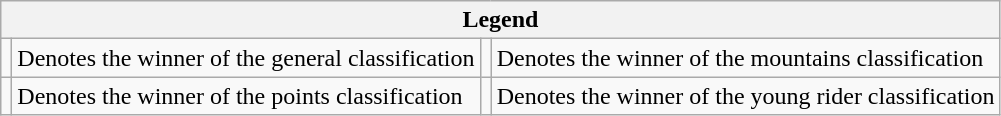<table class="wikitable">
<tr>
<th colspan="4">Legend</th>
</tr>
<tr>
<td></td>
<td>Denotes the winner of the general classification</td>
<td></td>
<td>Denotes the winner of the mountains classification</td>
</tr>
<tr>
<td></td>
<td>Denotes the winner of the points classification</td>
<td></td>
<td>Denotes the winner of the young rider classification</td>
</tr>
</table>
